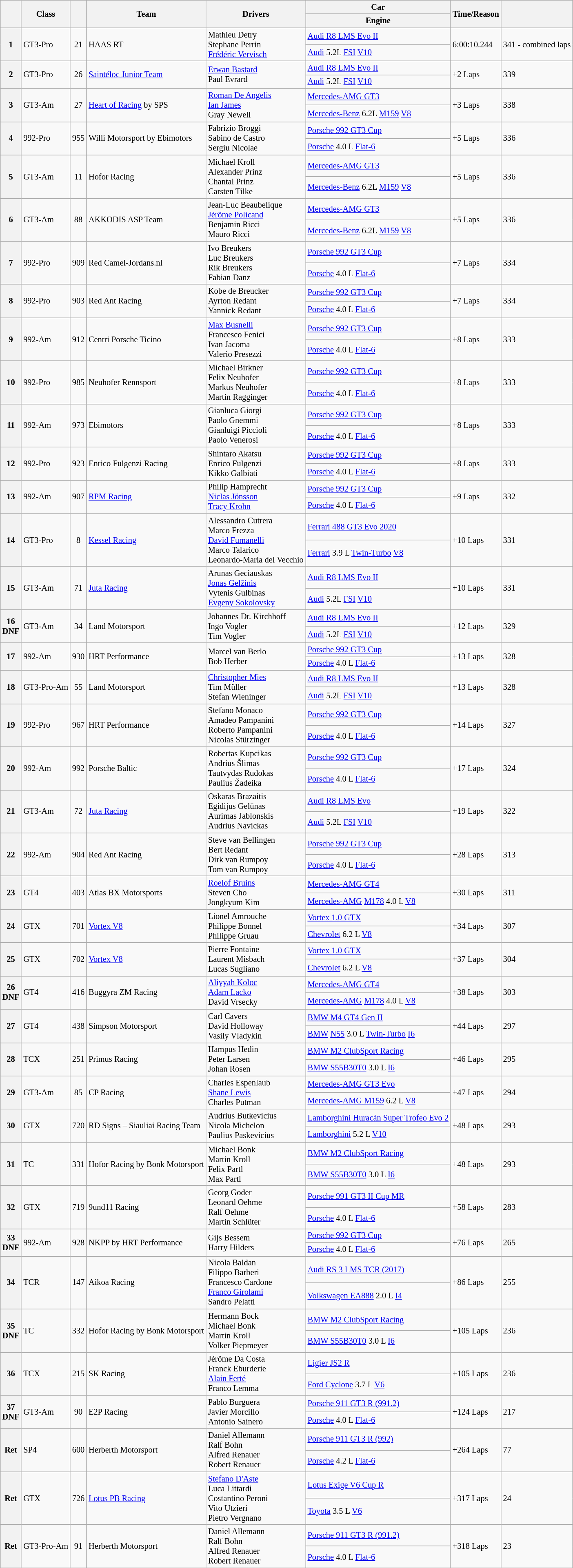<table class="wikitable" style="font-size: 85%;">
<tr>
<th rowspan="2"></th>
<th rowspan="2">Class</th>
<th rowspan="2"></th>
<th rowspan="2">Team</th>
<th rowspan="2">Drivers</th>
<th>Car</th>
<th rowspan="2">Time/Reason</th>
<th rowspan="2"></th>
</tr>
<tr>
<th>Engine</th>
</tr>
<tr>
<th rowspan="2">1</th>
<td rowspan="2">GT3-Pro</td>
<td rowspan="2" align="center">21</td>
<td rowspan="2"> HAAS RT</td>
<td rowspan="2"> Mathieu Detry<br> Stephane Perrin<br> <a href='#'>Frédéric Vervisch</a></td>
<td><a href='#'>Audi R8 LMS Evo II</a></td>
<td rowspan="2">6:00:10.244</td>
<td rowspan="2">341 - combined laps</td>
</tr>
<tr>
<td><a href='#'>Audi</a> 5.2L <a href='#'>FSI</a> <a href='#'>V10</a></td>
</tr>
<tr>
<th rowspan="2">2</th>
<td rowspan="2">GT3-Pro</td>
<td rowspan="2" align="center">26</td>
<td rowspan="2"> <a href='#'>Saintéloc Junior Team</a></td>
<td rowspan="2"> <a href='#'>Erwan Bastard</a><br> Paul Evrard</td>
<td><a href='#'>Audi R8 LMS Evo II</a></td>
<td rowspan="2">+2 Laps</td>
<td rowspan="2">339</td>
</tr>
<tr>
<td><a href='#'>Audi</a> 5.2L <a href='#'>FSI</a> <a href='#'>V10</a></td>
</tr>
<tr>
<th rowspan="2">3</th>
<td rowspan="2">GT3-Am</td>
<td rowspan="2" align="center">27</td>
<td rowspan="2"> <a href='#'>Heart of Racing</a> by SPS</td>
<td rowspan="2"> <a href='#'>Roman De Angelis</a><br> <a href='#'>Ian James</a><br> Gray Newell</td>
<td><a href='#'>Mercedes-AMG GT3</a></td>
<td rowspan="2">+3 Laps</td>
<td rowspan="2">338</td>
</tr>
<tr>
<td><a href='#'>Mercedes-Benz</a> 6.2L <a href='#'>M159</a> <a href='#'>V8</a></td>
</tr>
<tr>
<th rowspan="2">4</th>
<td rowspan="2">992-Pro</td>
<td rowspan="2" align="center">955</td>
<td rowspan="2"> Willi Motorsport by Ebimotors</td>
<td rowspan="2"> Fabrizio Broggi<br> Sabino de Castro<br> Sergiu Nicolae</td>
<td><a href='#'>Porsche 992 GT3 Cup</a></td>
<td rowspan="2">+5 Laps</td>
<td rowspan="2">336</td>
</tr>
<tr>
<td><a href='#'>Porsche</a> 4.0 L <a href='#'>Flat-6</a></td>
</tr>
<tr>
<th rowspan="2">5</th>
<td rowspan="2">GT3-Am</td>
<td rowspan="2" align="center">11</td>
<td rowspan="2"> Hofor Racing</td>
<td rowspan="2"> Michael Kroll<br> Alexander Prinz<br> Chantal Prinz<br> Carsten Tilke</td>
<td><a href='#'>Mercedes-AMG GT3</a></td>
<td rowspan="2">+5 Laps</td>
<td rowspan="2">336</td>
</tr>
<tr>
<td><a href='#'>Mercedes-Benz</a> 6.2L <a href='#'>M159</a> <a href='#'>V8</a></td>
</tr>
<tr>
<th rowspan="2">6</th>
<td rowspan="2">GT3-Am</td>
<td rowspan="2" align="center">88</td>
<td rowspan="2"> AKKODIS ASP Team</td>
<td rowspan="2"> Jean-Luc Beaubelique<br> <a href='#'>Jérôme Policand</a><br> Benjamin Ricci<br> Mauro Ricci</td>
<td><a href='#'>Mercedes-AMG GT3</a></td>
<td rowspan="2">+5 Laps</td>
<td rowspan="2">336</td>
</tr>
<tr>
<td><a href='#'>Mercedes-Benz</a> 6.2L <a href='#'>M159</a> <a href='#'>V8</a></td>
</tr>
<tr>
<th rowspan="2">7</th>
<td rowspan="2">992-Pro</td>
<td rowspan="2" align="center">909</td>
<td rowspan="2"> Red Camel-Jordans.nl</td>
<td rowspan="2"> Ivo Breukers<br> Luc Breukers<br> Rik Breukers<br> Fabian Danz</td>
<td><a href='#'>Porsche 992 GT3 Cup</a></td>
<td rowspan="2">+7 Laps</td>
<td rowspan="2">334</td>
</tr>
<tr>
<td><a href='#'>Porsche</a> 4.0 L <a href='#'>Flat-6</a></td>
</tr>
<tr>
<th rowspan="2">8</th>
<td rowspan="2">992-Pro</td>
<td rowspan="2" align="center">903</td>
<td rowspan="2"> Red Ant Racing</td>
<td rowspan="2"> Kobe de Breucker<br> Ayrton Redant<br> Yannick Redant</td>
<td><a href='#'>Porsche 992 GT3 Cup</a></td>
<td rowspan="2">+7 Laps</td>
<td rowspan="2">334</td>
</tr>
<tr>
<td><a href='#'>Porsche</a> 4.0 L <a href='#'>Flat-6</a></td>
</tr>
<tr>
<th rowspan="2">9</th>
<td rowspan="2">992-Am</td>
<td rowspan="2" align="center">912</td>
<td rowspan="2"> Centri Porsche Ticino</td>
<td rowspan="2"> <a href='#'>Max Busnelli</a><br> Francesco Fenici<br> Ivan Jacoma<br> Valerio Presezzi</td>
<td><a href='#'>Porsche 992 GT3 Cup</a></td>
<td rowspan="2">+8 Laps</td>
<td rowspan="2">333</td>
</tr>
<tr>
<td><a href='#'>Porsche</a> 4.0 L <a href='#'>Flat-6</a></td>
</tr>
<tr>
<th rowspan="2">10</th>
<td rowspan="2">992-Pro</td>
<td rowspan="2" align="center">985</td>
<td rowspan="2"> Neuhofer Rennsport</td>
<td rowspan="2"> Michael Birkner<br> Felix Neuhofer<br> Markus Neuhofer<br> Martin Ragginger</td>
<td><a href='#'>Porsche 992 GT3 Cup</a></td>
<td rowspan="2">+8 Laps</td>
<td rowspan="2">333</td>
</tr>
<tr>
<td><a href='#'>Porsche</a> 4.0 L <a href='#'>Flat-6</a></td>
</tr>
<tr>
<th rowspan="2">11</th>
<td rowspan="2">992-Am</td>
<td rowspan="2" align="center">973</td>
<td rowspan="2"> Ebimotors</td>
<td rowspan="2"> Gianluca Giorgi<br> Paolo Gnemmi<br> Gianluigi Piccioli<br> Paolo Venerosi</td>
<td><a href='#'>Porsche 992 GT3 Cup</a></td>
<td rowspan="2">+8 Laps</td>
<td rowspan="2">333</td>
</tr>
<tr>
<td><a href='#'>Porsche</a> 4.0 L <a href='#'>Flat-6</a></td>
</tr>
<tr>
<th rowspan="2">12</th>
<td rowspan="2">992-Pro</td>
<td rowspan="2" align="center">923</td>
<td rowspan="2"> Enrico Fulgenzi Racing</td>
<td rowspan="2"> Shintaro Akatsu<br> Enrico Fulgenzi<br> Kikko Galbiati</td>
<td><a href='#'>Porsche 992 GT3 Cup</a></td>
<td rowspan="2">+8 Laps</td>
<td rowspan="2">333</td>
</tr>
<tr>
<td><a href='#'>Porsche</a> 4.0 L <a href='#'>Flat-6</a></td>
</tr>
<tr>
<th rowspan="2">13</th>
<td rowspan="2">992-Am</td>
<td rowspan="2" align="center">907</td>
<td rowspan="2"> <a href='#'>RPM Racing</a></td>
<td rowspan="2"> Philip Hamprecht<br> <a href='#'>Niclas Jönsson</a><br> <a href='#'>Tracy Krohn</a></td>
<td><a href='#'>Porsche 992 GT3 Cup</a></td>
<td rowspan="2">+9 Laps</td>
<td rowspan="2">332</td>
</tr>
<tr>
<td><a href='#'>Porsche</a> 4.0 L <a href='#'>Flat-6</a></td>
</tr>
<tr>
<th rowspan="2">14</th>
<td rowspan="2">GT3-Pro</td>
<td rowspan="2" align="center">8</td>
<td rowspan="2"> <a href='#'>Kessel Racing</a></td>
<td rowspan="2"> Alessandro Cutrera<br> Marco Frezza<br> <a href='#'>David Fumanelli</a><br> Marco Talarico<br> Leonardo-Maria del Vecchio</td>
<td><a href='#'>Ferrari 488 GT3 Evo 2020</a></td>
<td rowspan="2">+10 Laps</td>
<td rowspan="2">331</td>
</tr>
<tr>
<td><a href='#'>Ferrari</a> 3.9 L <a href='#'>Twin-Turbo</a> <a href='#'>V8</a></td>
</tr>
<tr>
<th rowspan="2">15</th>
<td rowspan="2">GT3-Am</td>
<td rowspan="2" align="center">71</td>
<td rowspan="2"> <a href='#'>Juta Racing</a></td>
<td rowspan="2"> Arunas Geciauskas<br> <a href='#'>Jonas Gelžinis</a><br> Vytenis Gulbinas<br> <a href='#'>Evgeny Sokolovsky</a></td>
<td><a href='#'>Audi R8 LMS Evo II</a></td>
<td rowspan="2">+10 Laps</td>
<td rowspan="2">331</td>
</tr>
<tr>
<td><a href='#'>Audi</a> 5.2L <a href='#'>FSI</a> <a href='#'>V10</a></td>
</tr>
<tr>
<th rowspan="2">16<br>DNF</th>
<td rowspan="2">GT3-Am</td>
<td rowspan="2" align="center">34</td>
<td rowspan="2"> Land Motorsport</td>
<td rowspan="2"> Johannes Dr. Kirchhoff<br> Ingo Vogler<br> Tim Vogler</td>
<td><a href='#'>Audi R8 LMS Evo II</a></td>
<td rowspan="2">+12 Laps</td>
<td rowspan="2">329</td>
</tr>
<tr>
<td><a href='#'>Audi</a> 5.2L <a href='#'>FSI</a> <a href='#'>V10</a></td>
</tr>
<tr>
<th rowspan="2">17</th>
<td rowspan="2">992-Am</td>
<td rowspan="2" align="center">930</td>
<td rowspan="2"> HRT Performance</td>
<td rowspan="2"> Marcel van Berlo<br> Bob Herber</td>
<td><a href='#'>Porsche 992 GT3 Cup</a></td>
<td rowspan="2">+13 Laps</td>
<td rowspan="2">328</td>
</tr>
<tr>
<td><a href='#'>Porsche</a> 4.0 L <a href='#'>Flat-6</a></td>
</tr>
<tr>
<th rowspan="2">18</th>
<td rowspan="2">GT3-Pro-Am</td>
<td rowspan="2" align="center">55</td>
<td rowspan="2"> Land Motorsport</td>
<td rowspan="2"> <a href='#'>Christopher Mies</a><br> Tim Müller<br> Stefan Wieninger</td>
<td><a href='#'>Audi R8 LMS Evo II</a></td>
<td rowspan="2">+13 Laps</td>
<td rowspan="2">328</td>
</tr>
<tr>
<td><a href='#'>Audi</a> 5.2L <a href='#'>FSI</a> <a href='#'>V10</a></td>
</tr>
<tr>
<th rowspan="2">19</th>
<td rowspan="2">992-Pro</td>
<td rowspan="2" align="center">967</td>
<td rowspan="2"> HRT Performance</td>
<td rowspan="2"> Stefano Monaco<br> Amadeo Pampanini<br> Roberto Pampanini<br> Nicolas Stürzinger</td>
<td><a href='#'>Porsche 992 GT3 Cup</a></td>
<td rowspan="2">+14 Laps</td>
<td rowspan="2">327</td>
</tr>
<tr>
<td><a href='#'>Porsche</a> 4.0 L <a href='#'>Flat-6</a></td>
</tr>
<tr>
<th rowspan="2">20</th>
<td rowspan="2">992-Am</td>
<td rowspan="2" align="center">992</td>
<td rowspan="2"> Porsche Baltic</td>
<td rowspan="2"> Robertas Kupcikas<br> Andrius Šlimas<br> Tautvydas Rudokas<br> Paulius Žadeika</td>
<td><a href='#'>Porsche 992 GT3 Cup</a></td>
<td rowspan="2">+17 Laps</td>
<td rowspan="2">324</td>
</tr>
<tr>
<td><a href='#'>Porsche</a> 4.0 L <a href='#'>Flat-6</a></td>
</tr>
<tr>
<th rowspan="2">21</th>
<td rowspan="2">GT3-Am</td>
<td rowspan="2" align="center">72</td>
<td rowspan="2"> <a href='#'>Juta Racing</a></td>
<td rowspan="2"> Oskaras Brazaitis<br> Egidijus Gelūnas<br> Aurimas Jablonskis<br> Audrius Navickas</td>
<td><a href='#'>Audi R8 LMS Evo</a></td>
<td rowspan="2">+19 Laps</td>
<td rowspan="2">322</td>
</tr>
<tr>
<td><a href='#'>Audi</a> 5.2L <a href='#'>FSI</a> <a href='#'>V10</a></td>
</tr>
<tr>
<th rowspan="2">22</th>
<td rowspan="2">992-Am</td>
<td rowspan="2" align="center">904</td>
<td rowspan="2"> Red Ant Racing</td>
<td rowspan="2"> Steve van Bellingen<br> Bert Redant<br> Dirk van Rumpoy<br> Tom van Rumpoy</td>
<td><a href='#'>Porsche 992 GT3 Cup</a></td>
<td rowspan="2">+28 Laps</td>
<td rowspan="2">313</td>
</tr>
<tr>
<td><a href='#'>Porsche</a> 4.0 L <a href='#'>Flat-6</a></td>
</tr>
<tr>
<th rowspan="2">23</th>
<td rowspan="2">GT4</td>
<td rowspan="2" align="center">403</td>
<td rowspan="2"> Atlas BX Motorsports</td>
<td rowspan="2"> <a href='#'>Roelof Bruins</a><br> Steven Cho<br> Jongkyum Kim</td>
<td><a href='#'>Mercedes-AMG GT4</a></td>
<td rowspan="2">+30 Laps</td>
<td rowspan="2">311</td>
</tr>
<tr>
<td><a href='#'>Mercedes-AMG</a> <a href='#'>M178</a> 4.0 L <a href='#'>V8</a></td>
</tr>
<tr>
<th rowspan="2">24</th>
<td rowspan="2">GTX</td>
<td rowspan="2" align="center">701</td>
<td rowspan="2"> <a href='#'>Vortex V8</a></td>
<td rowspan="2"> Lionel Amrouche<br> Philippe Bonnel<br> Philippe Gruau</td>
<td><a href='#'>Vortex 1.0 GTX</a></td>
<td rowspan="2">+34 Laps</td>
<td rowspan="2">307</td>
</tr>
<tr>
<td><a href='#'>Chevrolet</a> 6.2 L <a href='#'>V8</a></td>
</tr>
<tr>
<th rowspan="2">25</th>
<td rowspan="2">GTX</td>
<td rowspan="2" align="center">702</td>
<td rowspan="2"> <a href='#'>Vortex V8</a></td>
<td rowspan="2"> Pierre Fontaine<br> Laurent Misbach<br> Lucas Sugliano</td>
<td><a href='#'>Vortex 1.0 GTX</a></td>
<td rowspan="2">+37 Laps</td>
<td rowspan="2">304</td>
</tr>
<tr>
<td><a href='#'>Chevrolet</a> 6.2 L <a href='#'>V8</a></td>
</tr>
<tr>
<th rowspan="2">26<br>DNF</th>
<td rowspan="2">GT4</td>
<td rowspan="2" align="center">416</td>
<td rowspan="2"> Buggyra ZM Racing</td>
<td rowspan="2"> <a href='#'>Aliyyah Koloc</a><br> <a href='#'>Adam Lacko</a><br> David Vrsecky</td>
<td><a href='#'>Mercedes-AMG GT4</a></td>
<td rowspan="2">+38 Laps</td>
<td rowspan="2">303</td>
</tr>
<tr>
<td><a href='#'>Mercedes-AMG</a> <a href='#'>M178</a> 4.0 L <a href='#'>V8</a></td>
</tr>
<tr>
<th rowspan="2">27</th>
<td rowspan="2">GT4</td>
<td rowspan="2" align="center">438</td>
<td rowspan="2"> Simpson Motorsport</td>
<td rowspan="2"> Carl Cavers<br> David Holloway<br> Vasily Vladykin</td>
<td><a href='#'>BMW M4 GT4 Gen II</a></td>
<td rowspan="2">+44 Laps</td>
<td rowspan="2">297</td>
</tr>
<tr>
<td><a href='#'>BMW</a> <a href='#'>N55</a> 3.0 L <a href='#'>Twin-Turbo</a> <a href='#'>I6</a></td>
</tr>
<tr>
<th rowspan="2">28</th>
<td rowspan="2">TCX</td>
<td rowspan="2" align="center">251</td>
<td rowspan="2"> Primus Racing</td>
<td rowspan="2"> Hampus Hedin<br> Peter Larsen<br> Johan Rosen</td>
<td><a href='#'>BMW M2 ClubSport Racing</a></td>
<td rowspan="2">+46 Laps</td>
<td rowspan="2">295</td>
</tr>
<tr>
<td><a href='#'>BMW S55B30T0</a> 3.0 L <a href='#'>I6</a></td>
</tr>
<tr>
<th rowspan="2">29</th>
<td rowspan="2">GT3-Am</td>
<td rowspan="2" align="center">85</td>
<td rowspan="2"> CP Racing</td>
<td rowspan="2"> Charles Espenlaub<br> <a href='#'>Shane Lewis</a><br> Charles Putman</td>
<td><a href='#'>Mercedes-AMG GT3 Evo</a></td>
<td rowspan="2">+47 Laps</td>
<td rowspan="2">294</td>
</tr>
<tr>
<td><a href='#'>Mercedes-AMG M159</a> 6.2 L <a href='#'>V8</a></td>
</tr>
<tr>
<th rowspan="2">30</th>
<td rowspan="2">GTX</td>
<td rowspan="2" align="center">720</td>
<td rowspan="2"> RD Signs – Siauliai Racing Team</td>
<td rowspan="2"> Audrius Butkevicius<br> Nicola Michelon<br> Paulius Paskevicius</td>
<td><a href='#'>Lamborghini Huracán Super Trofeo Evo 2</a></td>
<td rowspan="2">+48 Laps</td>
<td rowspan="2">293</td>
</tr>
<tr>
<td><a href='#'>Lamborghini</a> 5.2 L <a href='#'>V10</a></td>
</tr>
<tr>
<th rowspan="2">31</th>
<td rowspan="2">TC</td>
<td rowspan="2" align="center">331</td>
<td rowspan="2"> Hofor Racing by Bonk Motorsport</td>
<td rowspan="2"> Michael Bonk<br> Martin Kroll<br> Felix Partl<br> Max Partl</td>
<td><a href='#'>BMW M2 ClubSport Racing</a></td>
<td rowspan="2">+48 Laps</td>
<td rowspan="2">293</td>
</tr>
<tr>
<td><a href='#'>BMW S55B30T0</a> 3.0 L <a href='#'>I6</a></td>
</tr>
<tr>
<th rowspan="2">32</th>
<td rowspan="2">GTX</td>
<td rowspan="2" align="center">719</td>
<td rowspan="2"> 9und11 Racing</td>
<td rowspan="2"> Georg Goder<br> Leonard Oehme<br> Ralf Oehme<br> Martin Schlüter</td>
<td><a href='#'>Porsche 991 GT3 II Cup MR</a></td>
<td rowspan="2">+58 Laps</td>
<td rowspan="2">283</td>
</tr>
<tr>
<td><a href='#'>Porsche</a> 4.0 L <a href='#'>Flat-6</a></td>
</tr>
<tr>
<th rowspan="2">33<br>DNF</th>
<td rowspan="2">992-Am</td>
<td rowspan="2" align="center">928</td>
<td rowspan="2"> NKPP by HRT Performance</td>
<td rowspan="2"> Gijs Bessem<br> Harry Hilders</td>
<td><a href='#'>Porsche 992 GT3 Cup</a></td>
<td rowspan="2">+76 Laps</td>
<td rowspan="2">265</td>
</tr>
<tr>
<td><a href='#'>Porsche</a> 4.0 L <a href='#'>Flat-6</a></td>
</tr>
<tr>
<th rowspan="2">34</th>
<td rowspan="2">TCR</td>
<td rowspan="2" align="center">147</td>
<td rowspan="2"> Aikoa Racing</td>
<td rowspan="2"> Nicola Baldan<br> Filippo Barberi<br> Francesco Cardone<br> <a href='#'>Franco Girolami</a><br> Sandro Pelatti</td>
<td><a href='#'>Audi RS 3 LMS TCR (2017)</a></td>
<td rowspan="2">+86 Laps</td>
<td rowspan="2">255</td>
</tr>
<tr>
<td><a href='#'>Volkswagen EA888</a> 2.0 L <a href='#'>I4</a></td>
</tr>
<tr>
<th rowspan="2">35<br>DNF</th>
<td rowspan="2">TC</td>
<td rowspan="2" align="center">332</td>
<td rowspan="2"> Hofor Racing by Bonk Motorsport</td>
<td rowspan="2"> Hermann Bock<br> Michael Bonk<br> Martin Kroll<br> Volker Piepmeyer</td>
<td><a href='#'>BMW M2 ClubSport Racing</a></td>
<td rowspan="2">+105 Laps</td>
<td rowspan="2">236</td>
</tr>
<tr>
<td><a href='#'>BMW S55B30T0</a> 3.0 L <a href='#'>I6</a></td>
</tr>
<tr>
<th rowspan="2">36</th>
<td rowspan="2">TCX</td>
<td rowspan="2" align="center">215</td>
<td rowspan="2"> SK Racing</td>
<td rowspan="2"> Jérôme Da Costa<br> Franck Eburderie<br> <a href='#'>Alain Ferté</a><br> Franco Lemma</td>
<td><a href='#'>Ligier JS2 R</a></td>
<td rowspan="2">+105 Laps</td>
<td rowspan="2">236</td>
</tr>
<tr>
<td><a href='#'>Ford Cyclone</a> 3.7 L <a href='#'>V6</a></td>
</tr>
<tr>
<th rowspan="2">37<br>DNF</th>
<td rowspan="2">GT3-Am</td>
<td rowspan="2" align="center">90</td>
<td rowspan="2"> E2P Racing</td>
<td rowspan="2"> Pablo Burguera<br> Javier Morcillo<br> Antonio Sainero</td>
<td><a href='#'>Porsche 911 GT3 R (991.2)</a></td>
<td rowspan="2">+124 Laps</td>
<td rowspan="2">217</td>
</tr>
<tr>
<td><a href='#'>Porsche</a> 4.0 L <a href='#'>Flat-6</a></td>
</tr>
<tr>
<th rowspan="2">Ret</th>
<td rowspan="2">SP4</td>
<td rowspan="2" align="center">600</td>
<td rowspan="2"> Herberth Motorsport</td>
<td rowspan="2"> Daniel Allemann<br> Ralf Bohn<br> Alfred Renauer<br> Robert Renauer</td>
<td><a href='#'>Porsche 911 GT3 R (992)</a></td>
<td rowspan="2">+264 Laps</td>
<td rowspan="2">77</td>
</tr>
<tr>
<td><a href='#'>Porsche</a> 4.2 L <a href='#'>Flat-6</a></td>
</tr>
<tr>
<th rowspan="2">Ret</th>
<td rowspan="2">GTX</td>
<td rowspan="2" align="center">726</td>
<td rowspan="2"> <a href='#'>Lotus PB Racing</a></td>
<td rowspan="2"> <a href='#'>Stefano D'Aste</a><br> Luca Littardi<br> Costantino Peroni<br> Vito Utzieri<br> Pietro Vergnano</td>
<td><a href='#'>Lotus Exige V6 Cup R</a></td>
<td rowspan="2">+317 Laps</td>
<td rowspan="2">24</td>
</tr>
<tr>
<td><a href='#'>Toyota</a> 3.5 L <a href='#'>V6</a></td>
</tr>
<tr>
<th rowspan="2">Ret</th>
<td rowspan="2">GT3-Pro-Am</td>
<td rowspan="2" align="center">91</td>
<td rowspan="2"> Herberth Motorsport</td>
<td rowspan="2"> Daniel Allemann<br> Ralf Bohn<br> Alfred Renauer<br> Robert Renauer</td>
<td><a href='#'>Porsche 911 GT3 R (991.2)</a></td>
<td rowspan="2">+318 Laps</td>
<td rowspan="2">23</td>
</tr>
<tr>
<td><a href='#'>Porsche</a> 4.0 L <a href='#'>Flat-6</a></td>
</tr>
</table>
